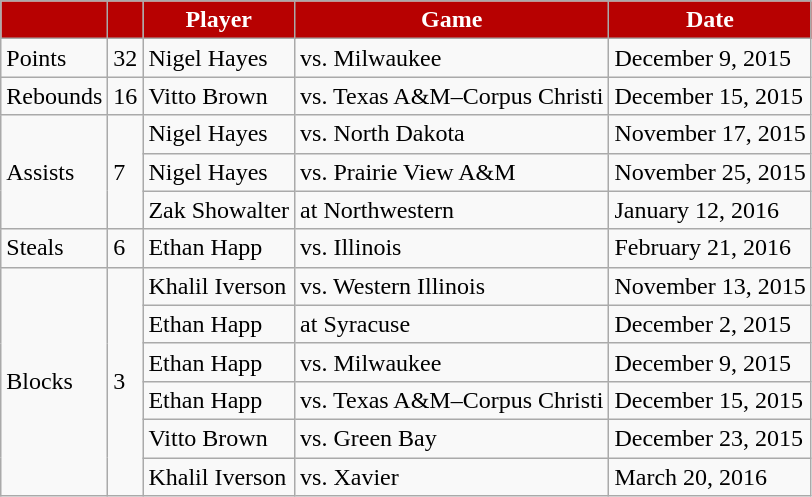<table class="wikitable">
<tr style="background:#b70101;color:white;text-align:center">
<td></td>
<td></td>
<td><strong>Player</strong></td>
<td><strong>Game</strong></td>
<td><strong>Date</strong></td>
</tr>
<tr>
<td>Points</td>
<td>32</td>
<td>Nigel Hayes</td>
<td>vs. Milwaukee</td>
<td>December 9, 2015</td>
</tr>
<tr>
<td>Rebounds</td>
<td>16</td>
<td>Vitto Brown</td>
<td>vs. Texas A&M–Corpus Christi</td>
<td>December 15, 2015</td>
</tr>
<tr>
<td rowspan=3>Assists</td>
<td rowspan=3>7</td>
<td>Nigel Hayes</td>
<td>vs. North Dakota</td>
<td>November 17, 2015</td>
</tr>
<tr>
<td>Nigel Hayes</td>
<td>vs. Prairie View A&M</td>
<td>November 25, 2015</td>
</tr>
<tr>
<td>Zak Showalter</td>
<td>at Northwestern</td>
<td>January 12, 2016</td>
</tr>
<tr>
<td>Steals</td>
<td>6</td>
<td>Ethan Happ</td>
<td>vs. Illinois</td>
<td>February 21, 2016</td>
</tr>
<tr>
<td rowspan=6>Blocks</td>
<td rowspan=6>3</td>
<td>Khalil Iverson</td>
<td>vs. Western Illinois</td>
<td>November 13, 2015</td>
</tr>
<tr>
<td>Ethan Happ</td>
<td>at Syracuse</td>
<td>December 2, 2015</td>
</tr>
<tr>
<td>Ethan Happ</td>
<td>vs. Milwaukee</td>
<td>December 9, 2015</td>
</tr>
<tr>
<td>Ethan Happ</td>
<td>vs. Texas A&M–Corpus Christi</td>
<td>December 15, 2015</td>
</tr>
<tr>
<td>Vitto Brown</td>
<td>vs. Green Bay</td>
<td>December 23, 2015</td>
</tr>
<tr>
<td>Khalil Iverson</td>
<td>vs. Xavier</td>
<td>March 20, 2016</td>
</tr>
</table>
